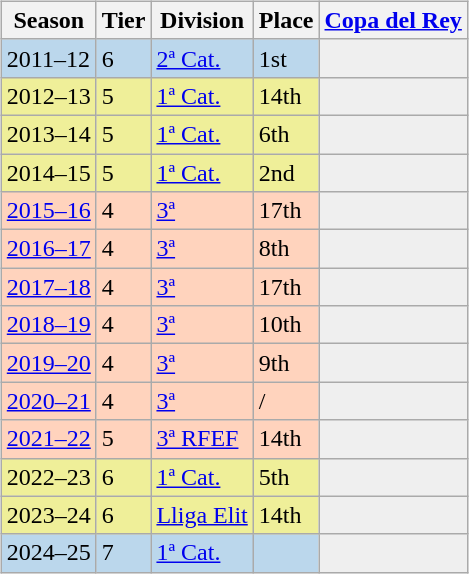<table>
<tr>
<td valign="top" width=0%><br><table class="wikitable">
<tr style="background:#f0f6fa;">
<th>Season</th>
<th>Tier</th>
<th>Division</th>
<th>Place</th>
<th><a href='#'>Copa del Rey</a></th>
</tr>
<tr>
<td style="background:#BBD7EC;">2011–12</td>
<td style="background:#BBD7EC;">6</td>
<td style="background:#BBD7EC;"><a href='#'>2ª Cat.</a></td>
<td style="background:#BBD7EC;">1st</td>
<th style="background:#efefef;"></th>
</tr>
<tr>
<td style="background:#EFEF99;">2012–13</td>
<td style="background:#EFEF99;">5</td>
<td style="background:#EFEF99;"><a href='#'>1ª Cat.</a></td>
<td style="background:#EFEF99;">14th</td>
<th style="background:#efefef;"></th>
</tr>
<tr>
<td style="background:#EFEF99;">2013–14</td>
<td style="background:#EFEF99;">5</td>
<td style="background:#EFEF99;"><a href='#'>1ª Cat.</a></td>
<td style="background:#EFEF99;">6th</td>
<th style="background:#efefef;"></th>
</tr>
<tr>
<td style="background:#EFEF99;">2014–15</td>
<td style="background:#EFEF99;">5</td>
<td style="background:#EFEF99;"><a href='#'>1ª Cat.</a></td>
<td style="background:#EFEF99;">2nd</td>
<th style="background:#efefef;"></th>
</tr>
<tr>
<td style="background:#FFD3BD;"><a href='#'>2015–16</a></td>
<td style="background:#FFD3BD;">4</td>
<td style="background:#FFD3BD;"><a href='#'>3ª</a></td>
<td style="background:#FFD3BD;">17th</td>
<th style="background:#efefef;"></th>
</tr>
<tr>
<td style="background:#FFD3BD;"><a href='#'>2016–17</a></td>
<td style="background:#FFD3BD;">4</td>
<td style="background:#FFD3BD;"><a href='#'>3ª</a></td>
<td style="background:#FFD3BD;">8th</td>
<th style="background:#efefef;"></th>
</tr>
<tr>
<td style="background:#FFD3BD;"><a href='#'>2017–18</a></td>
<td style="background:#FFD3BD;">4</td>
<td style="background:#FFD3BD;"><a href='#'>3ª</a></td>
<td style="background:#FFD3BD;">17th</td>
<th style="background:#efefef;"></th>
</tr>
<tr>
<td style="background:#FFD3BD;"><a href='#'>2018–19</a></td>
<td style="background:#FFD3BD;">4</td>
<td style="background:#FFD3BD;"><a href='#'>3ª</a></td>
<td style="background:#FFD3BD;">10th</td>
<th style="background:#efefef;"></th>
</tr>
<tr>
<td style="background:#FFD3BD;"><a href='#'>2019–20</a></td>
<td style="background:#FFD3BD;">4</td>
<td style="background:#FFD3BD;"><a href='#'>3ª</a></td>
<td style="background:#FFD3BD;">9th</td>
<th style="background:#efefef;"></th>
</tr>
<tr>
<td style="background:#FFD3BD;"><a href='#'>2020–21</a></td>
<td style="background:#FFD3BD;">4</td>
<td style="background:#FFD3BD;"><a href='#'>3ª</a></td>
<td style="background:#FFD3BD;"> / </td>
<th style="background:#efefef;"></th>
</tr>
<tr>
<td style="background:#FFD3BD;"><a href='#'>2021–22</a></td>
<td style="background:#FFD3BD;">5</td>
<td style="background:#FFD3BD;"><a href='#'>3ª RFEF</a></td>
<td style="background:#FFD3BD;">14th</td>
<th style="background:#efefef;"></th>
</tr>
<tr>
<td style="background:#EFEF99;">2022–23</td>
<td style="background:#EFEF99;">6</td>
<td style="background:#EFEF99;"><a href='#'>1ª Cat.</a></td>
<td style="background:#EFEF99;">5th</td>
<th style="background:#efefef;"></th>
</tr>
<tr>
<td style="background:#EFEF99;">2023–24</td>
<td style="background:#EFEF99;">6</td>
<td style="background:#EFEF99;"><a href='#'>Lliga Elit</a></td>
<td style="background:#EFEF99;">14th</td>
<th style="background:#efefef;"></th>
</tr>
<tr>
<td style="background:#BBD7EC;">2024–25</td>
<td style="background:#BBD7EC;">7</td>
<td style="background:#BBD7EC;"><a href='#'>1ª Cat.</a></td>
<td style="background:#BBD7EC;"></td>
<th style="background:#efefef;"></th>
</tr>
</table>
</td>
</tr>
</table>
